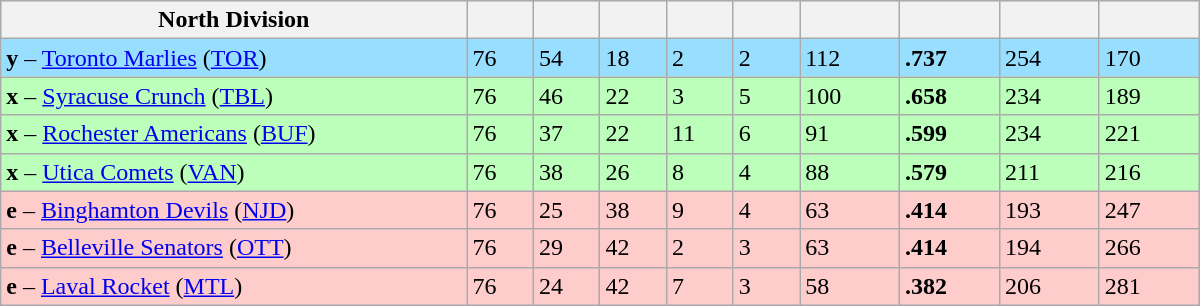<table class="wikitable" style="width:50em">
<tr bgcolor="#DDDDFF">
<th width="35%">North Division</th>
<th width="5%"></th>
<th width="5%"></th>
<th width="5%"></th>
<th width="5%"></th>
<th width="5%"></th>
<th width="7.5%"></th>
<th width="7.5%"></th>
<th width="7.5%"></th>
<th width="7.5%"></th>
</tr>
<tr bgcolor=#97DEFF>
<td><strong>y</strong> – <a href='#'>Toronto Marlies</a> (<a href='#'>TOR</a>)</td>
<td>76</td>
<td>54</td>
<td>18</td>
<td>2</td>
<td>2</td>
<td>112</td>
<td><strong>.737</strong></td>
<td>254</td>
<td>170</td>
</tr>
<tr bgcolor=#bbffbb>
<td><strong>x</strong> – <a href='#'>Syracuse Crunch</a> (<a href='#'>TBL</a>)</td>
<td>76</td>
<td>46</td>
<td>22</td>
<td>3</td>
<td>5</td>
<td>100</td>
<td><strong>.658</strong></td>
<td>234</td>
<td>189</td>
</tr>
<tr bgcolor=#bbffbb>
<td><strong>x</strong> – <a href='#'>Rochester Americans</a> (<a href='#'>BUF</a>)</td>
<td>76</td>
<td>37</td>
<td>22</td>
<td>11</td>
<td>6</td>
<td>91</td>
<td><strong>.599</strong></td>
<td>234</td>
<td>221</td>
</tr>
<tr bgcolor=#bbffbb>
<td><strong>x</strong> – <a href='#'>Utica Comets</a> (<a href='#'>VAN</a>)</td>
<td>76</td>
<td>38</td>
<td>26</td>
<td>8</td>
<td>4</td>
<td>88</td>
<td><strong>.579</strong></td>
<td>211</td>
<td>216</td>
</tr>
<tr bgcolor=#ffcccc>
<td><strong>e</strong> – <a href='#'>Binghamton Devils</a> (<a href='#'>NJD</a>)</td>
<td>76</td>
<td>25</td>
<td>38</td>
<td>9</td>
<td>4</td>
<td>63</td>
<td><strong>.414</strong></td>
<td>193</td>
<td>247</td>
</tr>
<tr bgcolor=#ffcccc>
<td><strong>e</strong> – <a href='#'>Belleville Senators</a> (<a href='#'>OTT</a>)</td>
<td>76</td>
<td>29</td>
<td>42</td>
<td>2</td>
<td>3</td>
<td>63</td>
<td><strong>.414</strong></td>
<td>194</td>
<td>266</td>
</tr>
<tr bgcolor=#ffcccc>
<td><strong>e</strong> – <a href='#'>Laval Rocket</a> (<a href='#'>MTL</a>)</td>
<td>76</td>
<td>24</td>
<td>42</td>
<td>7</td>
<td>3</td>
<td>58</td>
<td><strong>.382</strong></td>
<td>206</td>
<td>281</td>
</tr>
</table>
